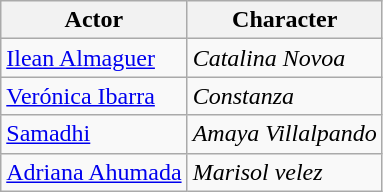<table class="wikitable">
<tr>
<th>Actor</th>
<th>Character</th>
</tr>
<tr>
<td><a href='#'>Ilean Almaguer</a></td>
<td><em>Catalina Novoa </em></td>
</tr>
<tr>
<td><a href='#'>Verónica Ibarra</a></td>
<td><em>Constanza</em></td>
</tr>
<tr>
<td><a href='#'>Samadhi</a></td>
<td><em>Amaya Villalpando</em></td>
</tr>
<tr>
<td><a href='#'>Adriana Ahumada</a></td>
<td><em>Marisol velez</em></td>
</tr>
</table>
